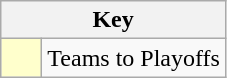<table class="wikitable" style="text-align: center;">
<tr>
<th colspan=2>Key</th>
</tr>
<tr>
<td style="background:#ffffcc; width:20px;"></td>
<td align=left>Teams to Playoffs</td>
</tr>
</table>
